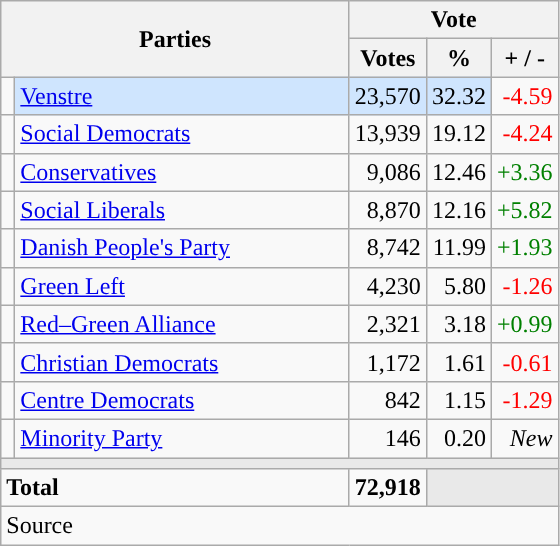<table class="wikitable" style="text-align:right;">
<tr>
<th style="text-align:centre;" rowspan="2" colspan="2" width="225">Parties</th>
<th colspan="3">Vote</th>
</tr>
<tr>
<th width="15">Votes</th>
<th width="15">%</th>
<th width="15">+ / -</th>
</tr>
<tr>
<td width="2" style="color:inherit;background:"></td>
<td bgcolor=#cfe5fe  align="left"><a href='#'>Venstre</a></td>
<td bgcolor=#cfe5fe>23,570</td>
<td bgcolor=#cfe5fe>32.32</td>
<td style=color:red;>-4.59</td>
</tr>
<tr>
<td width="2" style="color:inherit;background:"></td>
<td align="left"><a href='#'>Social Democrats</a></td>
<td>13,939</td>
<td>19.12</td>
<td style=color:red;>-4.24</td>
</tr>
<tr>
<td width="2" style="color:inherit;background:"></td>
<td align="left"><a href='#'>Conservatives</a></td>
<td>9,086</td>
<td>12.46</td>
<td style=color:green;>+3.36</td>
</tr>
<tr>
<td width="2" style="color:inherit;background:"></td>
<td align="left"><a href='#'>Social Liberals</a></td>
<td>8,870</td>
<td>12.16</td>
<td style=color:green;>+5.82</td>
</tr>
<tr>
<td width="2" style="color:inherit;background:"></td>
<td align="left"><a href='#'>Danish People's Party</a></td>
<td>8,742</td>
<td>11.99</td>
<td style=color:green;>+1.93</td>
</tr>
<tr>
<td width="2" style="color:inherit;background:"></td>
<td align="left"><a href='#'>Green Left</a></td>
<td>4,230</td>
<td>5.80</td>
<td style=color:red;>-1.26</td>
</tr>
<tr>
<td width="2" style="color:inherit;background:"></td>
<td align="left"><a href='#'>Red–Green Alliance</a></td>
<td>2,321</td>
<td>3.18</td>
<td style=color:green;>+0.99</td>
</tr>
<tr>
<td width="2" style="color:inherit;background:"></td>
<td align="left"><a href='#'>Christian Democrats</a></td>
<td>1,172</td>
<td>1.61</td>
<td style=color:red;>-0.61</td>
</tr>
<tr>
<td width="2" style="color:inherit;background:"></td>
<td align="left"><a href='#'>Centre Democrats</a></td>
<td>842</td>
<td>1.15</td>
<td style=color:red;>-1.29</td>
</tr>
<tr>
<td width="2" style="color:inherit;background:"></td>
<td align="left"><a href='#'>Minority Party</a></td>
<td>146</td>
<td>0.20</td>
<td><em>New</em></td>
</tr>
<tr>
<td colspan="7" bgcolor="#E9E9E9"></td>
</tr>
<tr>
<td align="left" colspan="2"><strong>Total</strong></td>
<td><strong>72,918</strong></td>
<td bgcolor="#E9E9E9" colspan="2"></td>
</tr>
<tr>
<td align="left" colspan="6">Source</td>
</tr>
</table>
